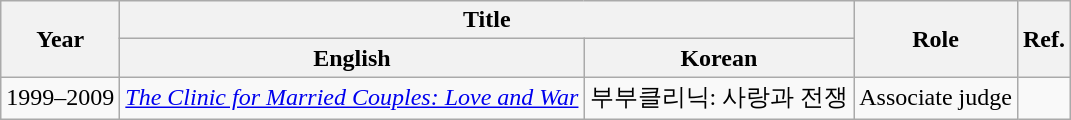<table class="wikitable" style="clear:none; font-size:100%;">
<tr>
<th rowspan="2" scope="col">Year</th>
<th colspan="2" scope="col">Title</th>
<th rowspan="2" scope="col">Role</th>
<th rowspan="2" scope="col">Ref.</th>
</tr>
<tr>
<th>English</th>
<th>Korean</th>
</tr>
<tr>
<td>1999–2009</td>
<td><em><a href='#'>The Clinic for Married Couples: Love and War</a></em></td>
<td>부부클리닉: 사랑과 전쟁</td>
<td>Associate judge</td>
<td></td>
</tr>
</table>
